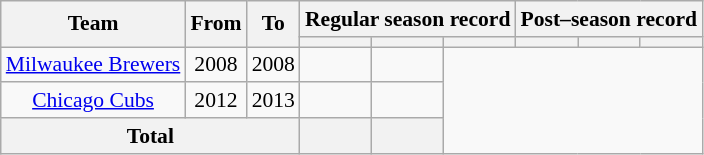<table class="wikitable" Style="text-align: center;font-size:90%">
<tr>
<th rowspan="2">Team</th>
<th rowspan="2">From</th>
<th rowspan="2">To</th>
<th colspan="3">Regular season record</th>
<th colspan="3">Post–season record</th>
</tr>
<tr>
<th></th>
<th></th>
<th></th>
<th></th>
<th></th>
<th></th>
</tr>
<tr>
<td><a href='#'>Milwaukee Brewers</a></td>
<td>2008</td>
<td>2008</td>
<td></td>
<td></td>
</tr>
<tr>
<td><a href='#'>Chicago Cubs</a></td>
<td>2012</td>
<td>2013</td>
<td></td>
<td></td>
</tr>
<tr>
<th colspan="3">Total</th>
<th></th>
<th></th>
</tr>
</table>
